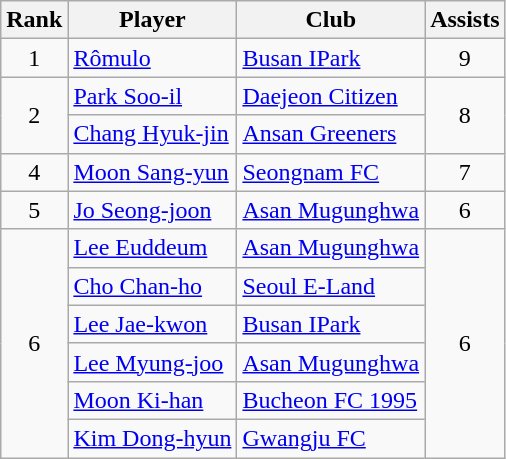<table class=wikitable>
<tr>
<th>Rank</th>
<th>Player</th>
<th>Club</th>
<th>Assists</th>
</tr>
<tr>
<td align=center>1</td>
<td> <a href='#'>Rômulo</a></td>
<td><a href='#'>Busan IPark</a></td>
<td align=center>9</td>
</tr>
<tr>
<td align=center rowspan=2>2</td>
<td> <a href='#'>Park Soo-il</a></td>
<td><a href='#'>Daejeon Citizen</a></td>
<td align=center rowspan=2>8</td>
</tr>
<tr>
<td> <a href='#'>Chang Hyuk-jin</a></td>
<td><a href='#'>Ansan Greeners</a></td>
</tr>
<tr>
<td align=center>4</td>
<td> <a href='#'>Moon Sang-yun</a></td>
<td><a href='#'>Seongnam FC</a></td>
<td align=center>7</td>
</tr>
<tr>
<td align=center>5</td>
<td> <a href='#'>Jo Seong-joon</a></td>
<td><a href='#'>Asan Mugunghwa</a></td>
<td align=center>6</td>
</tr>
<tr>
<td align=center rowspan=6>6</td>
<td> <a href='#'>Lee Euddeum</a></td>
<td><a href='#'>Asan Mugunghwa</a></td>
<td align=center rowspan=6>6</td>
</tr>
<tr>
<td> <a href='#'>Cho Chan-ho</a></td>
<td><a href='#'>Seoul E-Land</a></td>
</tr>
<tr>
<td> <a href='#'>Lee Jae-kwon</a></td>
<td><a href='#'>Busan IPark</a></td>
</tr>
<tr>
<td> <a href='#'>Lee Myung-joo</a></td>
<td><a href='#'>Asan Mugunghwa</a></td>
</tr>
<tr>
<td> <a href='#'>Moon Ki-han</a></td>
<td><a href='#'>Bucheon FC 1995</a></td>
</tr>
<tr>
<td> <a href='#'>Kim Dong-hyun</a></td>
<td><a href='#'>Gwangju FC</a></td>
</tr>
</table>
